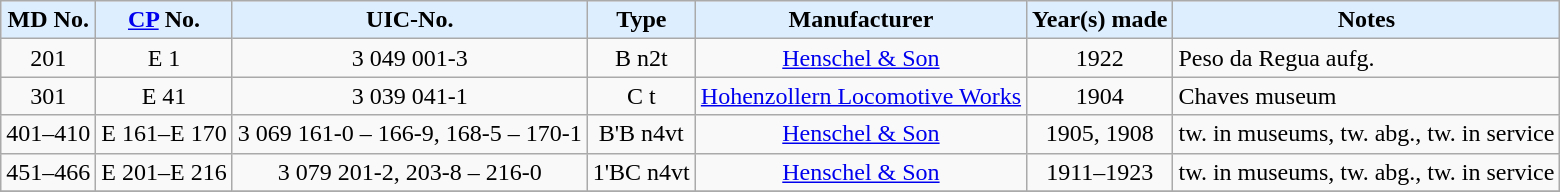<table class="wikitable" style=text-align:center;>
<tr>
<th style=background-color:#def;>MD No.</th>
<th style=background-color:#def;><a href='#'>CP</a> No.</th>
<th style=background-color:#def;>UIC-No.</th>
<th style=background-color:#def;>Type</th>
<th style=background-color:#def;>Manufacturer</th>
<th style=background-color:#def;>Year(s) made</th>
<th style=background-color:#def;>Notes</th>
</tr>
<tr>
<td>201</td>
<td>E 1</td>
<td>3 049 001-3</td>
<td>B n2t</td>
<td><a href='#'>Henschel & Son</a></td>
<td>1922</td>
<td align=left>Peso da Regua aufg.</td>
</tr>
<tr>
<td>301</td>
<td>E 41</td>
<td>3 039 041-1</td>
<td>C t</td>
<td><a href='#'>Hohenzollern Locomotive Works</a></td>
<td>1904</td>
<td align=left>Chaves museum</td>
</tr>
<tr>
<td>401–410</td>
<td>E 161–E 170</td>
<td>3 069 161-0 – 166-9, 168-5 – 170-1</td>
<td>B'B n4vt</td>
<td><a href='#'>Henschel & Son</a></td>
<td>1905, 1908</td>
<td align=left>tw. in museums, tw. abg., tw. in service</td>
</tr>
<tr>
<td>451–466</td>
<td>E 201–E 216</td>
<td>3 079 201-2, 203-8 – 216-0</td>
<td>1'BC n4vt</td>
<td><a href='#'>Henschel & Son</a></td>
<td>1911–1923</td>
<td align=left>tw. in museums, tw. abg., tw. in service</td>
</tr>
<tr>
</tr>
</table>
